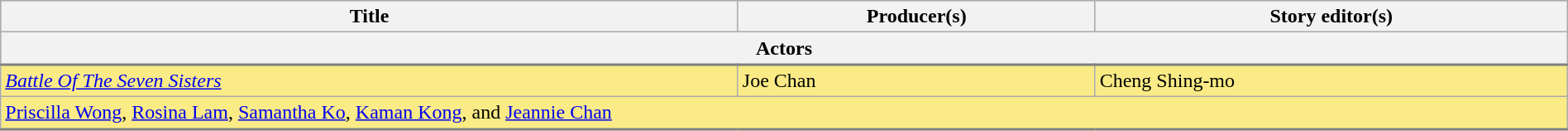<table class="wikitable" border="1" width="100%">
<tr style="background:#bebebe">
<th>Title</th>
<th>Producer(s)</th>
<th>Story editor(s)</th>
</tr>
<tr style="background:#bebebe">
<th colspan="3" style="border-bottom:2px solid grey">Actors</th>
</tr>
<tr style="background:#FAEB86">
<td><em><a href='#'>Battle Of The Seven Sisters</a></em></td>
<td>Joe Chan</td>
<td>Cheng Shing-mo</td>
</tr>
<tr style="background:#FAEB86">
<td colspan="3" style="border-bottom:2px solid grey"><a href='#'>Priscilla Wong</a>, <a href='#'>Rosina Lam</a>, <a href='#'>Samantha Ko</a>, <a href='#'>Kaman Kong</a>, and <a href='#'>Jeannie Chan</a></td>
</tr>
</table>
